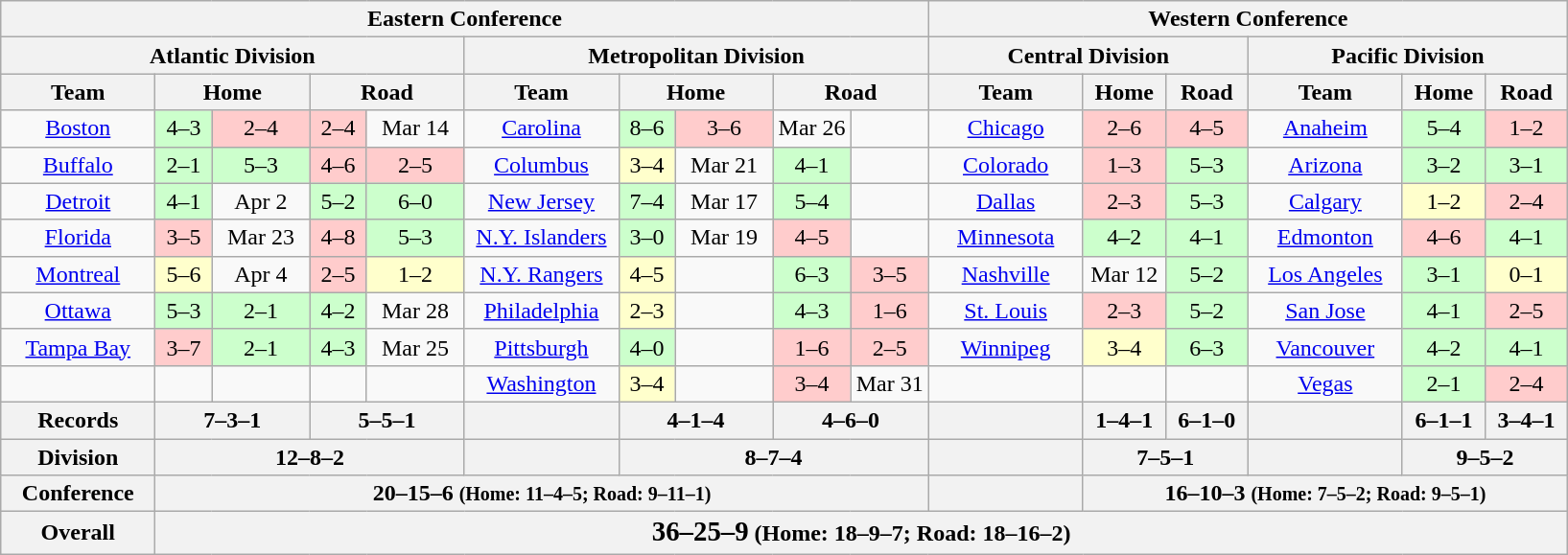<table class="wikitable" style="text-align:center;">
<tr>
<th colspan="10">Eastern Conference</th>
<th colspan="6">Western Conference</th>
</tr>
<tr>
<th colspan="5">Atlantic Division</th>
<th colspan="5">Metropolitan Division</th>
<th colspan="3">Central Division</th>
<th colspan="3">Pacific Division</th>
</tr>
<tr>
<th colspan="1" width=100>Team</th>
<th colspan="2" width=100>Home</th>
<th colspan="2" width=100>Road</th>
<th colspan="1" width=100>Team</th>
<th colspan="2" width=100>Home</th>
<th colspan="2" width=100>Road</th>
<th colspan="1" width=100>Team</th>
<th colspan="1" width=50>Home</th>
<th colspan="1" width=50>Road</th>
<th colspan="1" width=100>Team</th>
<th colspan="1" width=50>Home</th>
<th colspan="1" width=50>Road</th>
</tr>
<tr>
<td><a href='#'>Boston</a></td>
<td style="background:#cfc;">4–3 </td>
<td style="background:#fcc;">2–4</td>
<td style="background:#fcc;">2–4</td>
<td>Mar 14</td>
<td><a href='#'>Carolina</a></td>
<td style="background:#cfc;">8–6</td>
<td style="background:#fcc;">3–6</td>
<td>Mar 26 </td>
<td></td>
<td><a href='#'>Chicago</a></td>
<td style="background:#fcc;">2–6</td>
<td style="background:#fcc;">4–5</td>
<td><a href='#'>Anaheim</a></td>
<td style="background:#cfc;">5–4 </td>
<td style="background:#fcc;">1–2</td>
</tr>
<tr>
<td><a href='#'>Buffalo</a></td>
<td style="background:#cfc;">2–1 </td>
<td style="background:#cfc;">5–3</td>
<td style="background:#fcc;">4–6</td>
<td style="background:#fcc;">2–5</td>
<td><a href='#'>Columbus</a></td>
<td style="background:#ffc;">3–4 </td>
<td>Mar 21</td>
<td style="background:#cfc;">4–1</td>
<td></td>
<td><a href='#'>Colorado</a></td>
<td style="background:#fcc;">1–3</td>
<td style="background:#cfc;">5–3</td>
<td><a href='#'>Arizona</a></td>
<td style="background:#cfc;">3–2 </td>
<td style="background:#cfc;">3–1</td>
</tr>
<tr>
<td><a href='#'>Detroit</a></td>
<td style="background:#cfc;">4–1</td>
<td>Apr 2</td>
<td style="background:#cfc;">5–2</td>
<td style="background:#cfc;">6–0</td>
<td><a href='#'>New Jersey</a></td>
<td style="background:#cfc;">7–4</td>
<td>Mar 17</td>
<td style="background:#cfc;">5–4 </td>
<td></td>
<td><a href='#'>Dallas</a></td>
<td style="background:#fcc;">2–3</td>
<td style="background:#cfc;">5–3</td>
<td><a href='#'>Calgary</a></td>
<td style="background:#ffc;">1–2 </td>
<td style="background:#fcc;">2–4</td>
</tr>
<tr>
<td><a href='#'>Florida</a></td>
<td style="background:#fcc;">3–5</td>
<td>Mar 23</td>
<td style="background:#fcc;">4–8</td>
<td style="background:#cfc;">5–3</td>
<td><a href='#'>N.Y. Islanders</a></td>
<td style="background:#cfc;">3–0</td>
<td>Mar 19</td>
<td style="background:#fcc;">4–5</td>
<td></td>
<td><a href='#'>Minnesota</a></td>
<td style="background:#cfc;">4–2</td>
<td style="background:#cfc;">4–1</td>
<td><a href='#'>Edmonton</a></td>
<td style="background:#fcc;">4–6</td>
<td style="background:#cfc;">4–1</td>
</tr>
<tr>
<td><a href='#'>Montreal</a></td>
<td style="background:#ffc;">5–6 </td>
<td>Apr 4</td>
<td style="background:#fcc;">2–5</td>
<td style="background:#ffc;">1–2 </td>
<td><a href='#'>N.Y. Rangers</a></td>
<td style="background:#ffc;">4–5 </td>
<td></td>
<td style="background:#cfc;">6–3</td>
<td style="background:#fcc;">3–5</td>
<td><a href='#'>Nashville</a></td>
<td>Mar 12</td>
<td style="background:#cfc;">5–2</td>
<td><a href='#'>Los Angeles</a></td>
<td style="background:#cfc;">3–1</td>
<td style="background:#ffc;">0–1 </td>
</tr>
<tr>
<td><a href='#'>Ottawa</a></td>
<td style="background:#cfc;">5–3</td>
<td style="background:#cfc;">2–1 </td>
<td style="background:#cfc;">4–2</td>
<td>Mar 28</td>
<td><a href='#'>Philadelphia</a></td>
<td style="background:#ffc;">2–3 </td>
<td></td>
<td style="background:#cfc;">4–3 </td>
<td style="background:#fcc;">1–6</td>
<td><a href='#'>St. Louis</a></td>
<td style="background:#fcc;">2–3</td>
<td style="background:#cfc;">5–2</td>
<td><a href='#'>San Jose</a></td>
<td style="background:#cfc;">4–1</td>
<td style="background:#fcc;">2–5</td>
</tr>
<tr>
<td><a href='#'>Tampa Bay</a></td>
<td style="background:#fcc;">3–7</td>
<td style="background:#cfc;">2–1</td>
<td style="background:#cfc;">4–3</td>
<td>Mar 25</td>
<td><a href='#'>Pittsburgh</a></td>
<td style="background:#cfc;">4–0</td>
<td></td>
<td style="background:#fcc;">1–6</td>
<td style="background:#fcc;">2–5</td>
<td><a href='#'>Winnipeg</a></td>
<td style="background:#ffc;">3–4 </td>
<td style="background:#cfc;">6–3</td>
<td><a href='#'>Vancouver</a></td>
<td style="background:#cfc;">4–2</td>
<td style="background:#cfc;">4–1</td>
</tr>
<tr>
<td></td>
<td></td>
<td></td>
<td></td>
<td></td>
<td><a href='#'>Washington</a></td>
<td style="background:#ffc;">3–4 </td>
<td></td>
<td style="background:#fcc;">3–4</td>
<td>Mar 31</td>
<td></td>
<td></td>
<td></td>
<td><a href='#'>Vegas</a></td>
<td style="background:#cfc;">2–1 </td>
<td style="background:#fcc;">2–4</td>
</tr>
<tr>
<th colspan="1">Records</th>
<th colspan="2">7–3–1</th>
<th colspan="2">5–5–1</th>
<th colspan="1"></th>
<th colspan="2">4–1–4</th>
<th colspan="2">4–6–0</th>
<th colspan="1"></th>
<th colspan="1">1–4–1</th>
<th colspan="1">6–1–0</th>
<th colspan="1"></th>
<th colspan="1">6–1–1</th>
<th colspan="1">3–4–1</th>
</tr>
<tr>
<th colspan="1">Division</th>
<th colspan="4">12–8–2</th>
<th colspan="1"></th>
<th colspan="4">8–7–4</th>
<th colspan="1"></th>
<th colspan="2">7–5–1</th>
<th colspan="1"></th>
<th colspan="2">9–5–2</th>
</tr>
<tr>
<th colspan="1">Conference</th>
<th colspan="9">20–15–6 <small>(Home: 11–4–5; Road: 9–11–1)</small></th>
<th colspan="1"></th>
<th colspan="5">16–10–3 <small>(Home: 7–5–2; Road: 9–5–1)</small></th>
</tr>
<tr>
<th colspan="1">Overall</th>
<th colspan="15"><big>36–25–9</big> (Home: 18–9–7; Road: 18–16–2)</th>
</tr>
</table>
